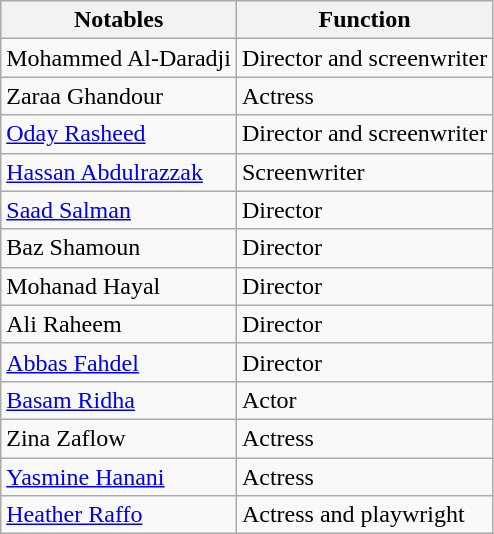<table class="wikitable">
<tr>
<th>Notables</th>
<th>Function</th>
</tr>
<tr>
<td>Mohammed Al-Daradji</td>
<td>Director and screenwriter</td>
</tr>
<tr>
<td>Zaraa Ghandour</td>
<td>Actress</td>
</tr>
<tr>
<td><a href='#'>Oday Rasheed</a></td>
<td>Director and screenwriter</td>
</tr>
<tr>
<td><a href='#'>Hassan Abdulrazzak</a></td>
<td>Screenwriter</td>
</tr>
<tr>
<td><a href='#'>Saad Salman</a></td>
<td>Director</td>
</tr>
<tr>
<td>Baz Shamoun</td>
<td>Director</td>
</tr>
<tr>
<td>Mohanad Hayal</td>
<td>Director</td>
</tr>
<tr>
<td>Ali Raheem</td>
<td>Director</td>
</tr>
<tr>
<td><a href='#'>Abbas Fahdel</a></td>
<td>Director</td>
</tr>
<tr>
<td><a href='#'>Basam Ridha</a></td>
<td>Actor</td>
</tr>
<tr>
<td>Zina Zaflow</td>
<td>Actress</td>
</tr>
<tr>
<td><a href='#'>Yasmine Hanani</a></td>
<td>Actress</td>
</tr>
<tr>
<td><a href='#'>Heather Raffo</a></td>
<td>Actress and playwright</td>
</tr>
</table>
